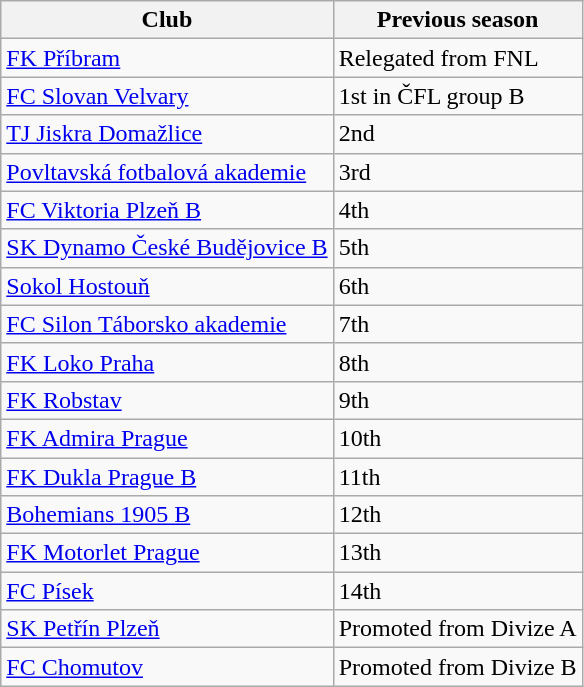<table class="wikitable">
<tr>
<th>Club</th>
<th>Previous season</th>
</tr>
<tr>
<td><a href='#'>FK Příbram</a></td>
<td>Relegated from FNL</td>
</tr>
<tr>
<td><a href='#'>FC Slovan Velvary</a></td>
<td>1st in ČFL group B</td>
</tr>
<tr>
<td><a href='#'>TJ Jiskra Domažlice</a></td>
<td>2nd</td>
</tr>
<tr>
<td><a href='#'>Povltavská fotbalová akademie</a></td>
<td>3rd</td>
</tr>
<tr>
<td><a href='#'>FC Viktoria Plzeň B</a></td>
<td>4th</td>
</tr>
<tr>
<td><a href='#'>SK Dynamo České Budějovice B</a></td>
<td>5th</td>
</tr>
<tr>
<td><a href='#'>Sokol Hostouň</a></td>
<td>6th</td>
</tr>
<tr>
<td><a href='#'>FC Silon Táborsko akademie</a></td>
<td>7th</td>
</tr>
<tr>
<td><a href='#'>FK Loko Praha</a></td>
<td>8th</td>
</tr>
<tr>
<td><a href='#'>FK Robstav</a></td>
<td>9th</td>
</tr>
<tr>
<td><a href='#'>FK Admira Prague</a></td>
<td>10th</td>
</tr>
<tr>
<td><a href='#'>FK Dukla Prague B</a></td>
<td>11th</td>
</tr>
<tr>
<td><a href='#'>Bohemians 1905 B</a></td>
<td>12th</td>
</tr>
<tr>
<td><a href='#'>FK Motorlet Prague</a></td>
<td>13th</td>
</tr>
<tr>
<td><a href='#'>FC Písek</a></td>
<td>14th</td>
</tr>
<tr>
<td><a href='#'>SK Petřín Plzeň</a></td>
<td>Promoted from Divize A</td>
</tr>
<tr>
<td><a href='#'>FC Chomutov</a></td>
<td>Promoted from Divize B</td>
</tr>
</table>
